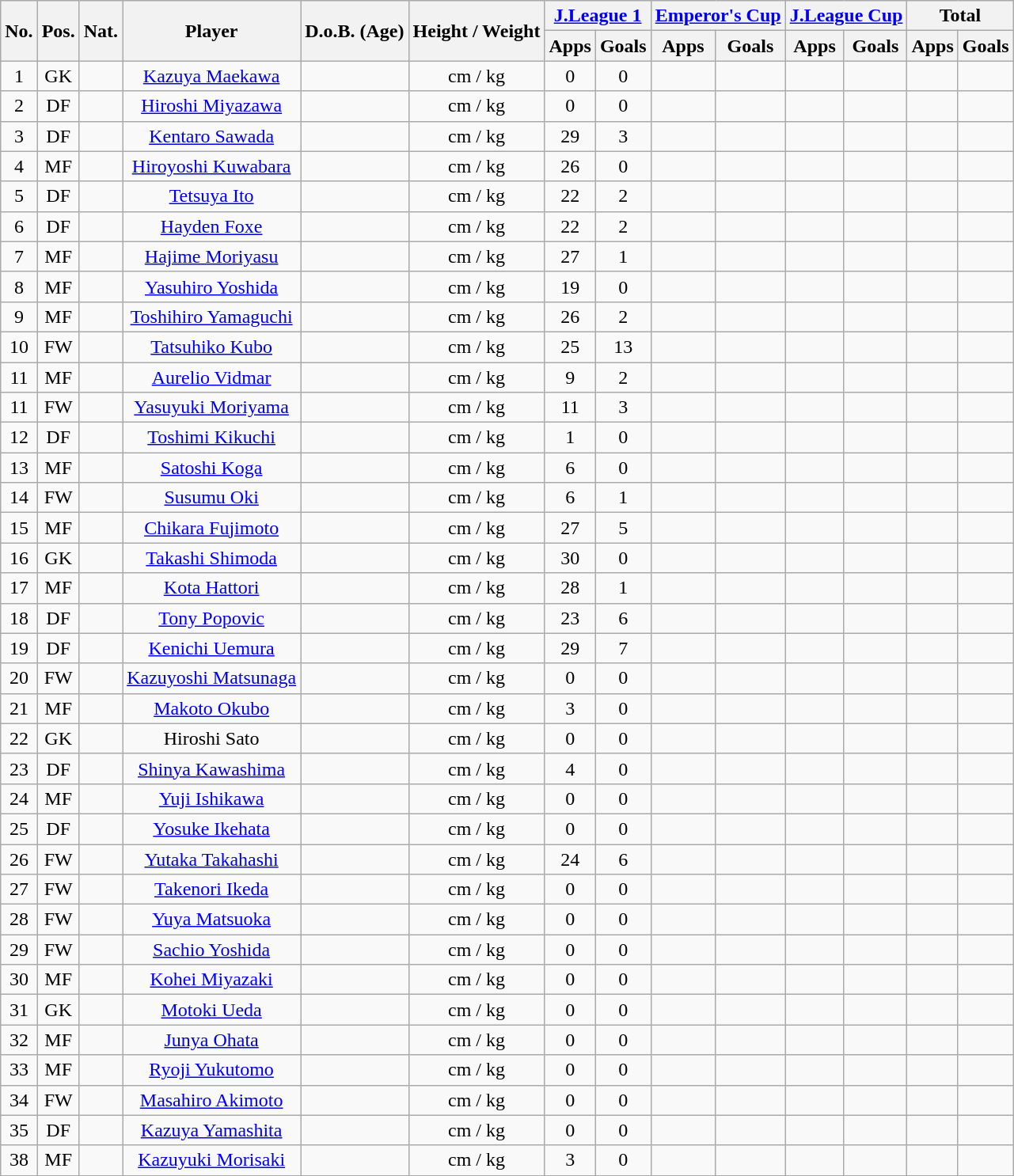<table class="wikitable" style="text-align:center;">
<tr>
<th rowspan="2">No.</th>
<th rowspan="2">Pos.</th>
<th rowspan="2">Nat.</th>
<th rowspan="2">Player</th>
<th rowspan="2">D.o.B. (Age)</th>
<th rowspan="2">Height / Weight</th>
<th colspan="2"><a href='#'>J.League 1</a></th>
<th colspan="2"><a href='#'>Emperor's Cup</a></th>
<th colspan="2"><a href='#'>J.League Cup</a></th>
<th colspan="2">Total</th>
</tr>
<tr>
<th>Apps</th>
<th>Goals</th>
<th>Apps</th>
<th>Goals</th>
<th>Apps</th>
<th>Goals</th>
<th>Apps</th>
<th>Goals</th>
</tr>
<tr>
<td>1</td>
<td>GK</td>
<td></td>
<td><a href='#'>Kazuya Maekawa</a></td>
<td></td>
<td>cm / kg</td>
<td>0</td>
<td>0</td>
<td></td>
<td></td>
<td></td>
<td></td>
<td></td>
<td></td>
</tr>
<tr>
<td>2</td>
<td>DF</td>
<td></td>
<td><a href='#'>Hiroshi Miyazawa</a></td>
<td></td>
<td>cm / kg</td>
<td>0</td>
<td>0</td>
<td></td>
<td></td>
<td></td>
<td></td>
<td></td>
<td></td>
</tr>
<tr>
<td>3</td>
<td>DF</td>
<td></td>
<td><a href='#'>Kentaro Sawada</a></td>
<td></td>
<td>cm / kg</td>
<td>29</td>
<td>3</td>
<td></td>
<td></td>
<td></td>
<td></td>
<td></td>
<td></td>
</tr>
<tr>
<td>4</td>
<td>MF</td>
<td></td>
<td><a href='#'>Hiroyoshi Kuwabara</a></td>
<td></td>
<td>cm / kg</td>
<td>26</td>
<td>0</td>
<td></td>
<td></td>
<td></td>
<td></td>
<td></td>
<td></td>
</tr>
<tr>
<td>5</td>
<td>DF</td>
<td></td>
<td><a href='#'>Tetsuya Ito</a></td>
<td></td>
<td>cm / kg</td>
<td>22</td>
<td>2</td>
<td></td>
<td></td>
<td></td>
<td></td>
<td></td>
<td></td>
</tr>
<tr>
<td>6</td>
<td>DF</td>
<td></td>
<td><a href='#'>Hayden Foxe</a></td>
<td></td>
<td>cm / kg</td>
<td>22</td>
<td>2</td>
<td></td>
<td></td>
<td></td>
<td></td>
<td></td>
<td></td>
</tr>
<tr>
<td>7</td>
<td>MF</td>
<td></td>
<td><a href='#'>Hajime Moriyasu</a></td>
<td></td>
<td>cm / kg</td>
<td>27</td>
<td>1</td>
<td></td>
<td></td>
<td></td>
<td></td>
<td></td>
<td></td>
</tr>
<tr>
<td>8</td>
<td>MF</td>
<td></td>
<td><a href='#'>Yasuhiro Yoshida</a></td>
<td></td>
<td>cm / kg</td>
<td>19</td>
<td>0</td>
<td></td>
<td></td>
<td></td>
<td></td>
<td></td>
<td></td>
</tr>
<tr>
<td>9</td>
<td>MF</td>
<td></td>
<td><a href='#'>Toshihiro Yamaguchi</a></td>
<td></td>
<td>cm / kg</td>
<td>26</td>
<td>2</td>
<td></td>
<td></td>
<td></td>
<td></td>
<td></td>
<td></td>
</tr>
<tr>
<td>10</td>
<td>FW</td>
<td></td>
<td><a href='#'>Tatsuhiko Kubo</a></td>
<td></td>
<td>cm / kg</td>
<td>25</td>
<td>13</td>
<td></td>
<td></td>
<td></td>
<td></td>
<td></td>
<td></td>
</tr>
<tr>
<td>11</td>
<td>MF</td>
<td></td>
<td><a href='#'>Aurelio Vidmar</a></td>
<td></td>
<td>cm / kg</td>
<td>9</td>
<td>2</td>
<td></td>
<td></td>
<td></td>
<td></td>
<td></td>
<td></td>
</tr>
<tr>
<td>11</td>
<td>FW</td>
<td></td>
<td><a href='#'>Yasuyuki Moriyama</a></td>
<td></td>
<td>cm / kg</td>
<td>11</td>
<td>3</td>
<td></td>
<td></td>
<td></td>
<td></td>
<td></td>
<td></td>
</tr>
<tr>
<td>12</td>
<td>DF</td>
<td></td>
<td><a href='#'>Toshimi Kikuchi</a></td>
<td></td>
<td>cm / kg</td>
<td>1</td>
<td>0</td>
<td></td>
<td></td>
<td></td>
<td></td>
<td></td>
<td></td>
</tr>
<tr>
<td>13</td>
<td>MF</td>
<td></td>
<td><a href='#'>Satoshi Koga</a></td>
<td></td>
<td>cm / kg</td>
<td>6</td>
<td>0</td>
<td></td>
<td></td>
<td></td>
<td></td>
<td></td>
<td></td>
</tr>
<tr>
<td>14</td>
<td>FW</td>
<td></td>
<td><a href='#'>Susumu Oki</a></td>
<td></td>
<td>cm / kg</td>
<td>6</td>
<td>1</td>
<td></td>
<td></td>
<td></td>
<td></td>
<td></td>
<td></td>
</tr>
<tr>
<td>15</td>
<td>MF</td>
<td></td>
<td><a href='#'>Chikara Fujimoto</a></td>
<td></td>
<td>cm / kg</td>
<td>27</td>
<td>5</td>
<td></td>
<td></td>
<td></td>
<td></td>
<td></td>
<td></td>
</tr>
<tr>
<td>16</td>
<td>GK</td>
<td></td>
<td><a href='#'>Takashi Shimoda</a></td>
<td></td>
<td>cm / kg</td>
<td>30</td>
<td>0</td>
<td></td>
<td></td>
<td></td>
<td></td>
<td></td>
<td></td>
</tr>
<tr>
<td>17</td>
<td>MF</td>
<td></td>
<td><a href='#'>Kota Hattori</a></td>
<td></td>
<td>cm / kg</td>
<td>28</td>
<td>1</td>
<td></td>
<td></td>
<td></td>
<td></td>
<td></td>
<td></td>
</tr>
<tr>
<td>18</td>
<td>DF</td>
<td></td>
<td><a href='#'>Tony Popovic</a></td>
<td></td>
<td>cm / kg</td>
<td>23</td>
<td>6</td>
<td></td>
<td></td>
<td></td>
<td></td>
<td></td>
<td></td>
</tr>
<tr>
<td>19</td>
<td>DF</td>
<td></td>
<td><a href='#'>Kenichi Uemura</a></td>
<td></td>
<td>cm / kg</td>
<td>29</td>
<td>7</td>
<td></td>
<td></td>
<td></td>
<td></td>
<td></td>
<td></td>
</tr>
<tr>
<td>20</td>
<td>FW</td>
<td></td>
<td><a href='#'>Kazuyoshi Matsunaga</a></td>
<td></td>
<td>cm / kg</td>
<td>0</td>
<td>0</td>
<td></td>
<td></td>
<td></td>
<td></td>
<td></td>
<td></td>
</tr>
<tr>
<td>21</td>
<td>MF</td>
<td></td>
<td><a href='#'>Makoto Okubo</a></td>
<td></td>
<td>cm / kg</td>
<td>3</td>
<td>0</td>
<td></td>
<td></td>
<td></td>
<td></td>
<td></td>
<td></td>
</tr>
<tr>
<td>22</td>
<td>GK</td>
<td></td>
<td>Hiroshi Sato</td>
<td></td>
<td>cm / kg</td>
<td>0</td>
<td>0</td>
<td></td>
<td></td>
<td></td>
<td></td>
<td></td>
<td></td>
</tr>
<tr>
<td>23</td>
<td>DF</td>
<td></td>
<td><a href='#'>Shinya Kawashima</a></td>
<td></td>
<td>cm / kg</td>
<td>4</td>
<td>0</td>
<td></td>
<td></td>
<td></td>
<td></td>
<td></td>
<td></td>
</tr>
<tr>
<td>24</td>
<td>MF</td>
<td></td>
<td><a href='#'>Yuji Ishikawa</a></td>
<td></td>
<td>cm / kg</td>
<td>0</td>
<td>0</td>
<td></td>
<td></td>
<td></td>
<td></td>
<td></td>
<td></td>
</tr>
<tr>
<td>25</td>
<td>DF</td>
<td></td>
<td><a href='#'>Yosuke Ikehata</a></td>
<td></td>
<td>cm / kg</td>
<td>0</td>
<td>0</td>
<td></td>
<td></td>
<td></td>
<td></td>
<td></td>
<td></td>
</tr>
<tr>
<td>26</td>
<td>FW</td>
<td></td>
<td><a href='#'>Yutaka Takahashi</a></td>
<td></td>
<td>cm / kg</td>
<td>24</td>
<td>6</td>
<td></td>
<td></td>
<td></td>
<td></td>
<td></td>
<td></td>
</tr>
<tr>
<td>27</td>
<td>FW</td>
<td></td>
<td><a href='#'>Takenori Ikeda</a></td>
<td></td>
<td>cm / kg</td>
<td>0</td>
<td>0</td>
<td></td>
<td></td>
<td></td>
<td></td>
<td></td>
<td></td>
</tr>
<tr>
<td>28</td>
<td>FW</td>
<td></td>
<td><a href='#'>Yuya Matsuoka</a></td>
<td></td>
<td>cm / kg</td>
<td>0</td>
<td>0</td>
<td></td>
<td></td>
<td></td>
<td></td>
<td></td>
<td></td>
</tr>
<tr>
<td>29</td>
<td>FW</td>
<td></td>
<td><a href='#'>Sachio Yoshida</a></td>
<td></td>
<td>cm / kg</td>
<td>0</td>
<td>0</td>
<td></td>
<td></td>
<td></td>
<td></td>
<td></td>
<td></td>
</tr>
<tr>
<td>30</td>
<td>MF</td>
<td></td>
<td><a href='#'>Kohei Miyazaki</a></td>
<td></td>
<td>cm / kg</td>
<td>0</td>
<td>0</td>
<td></td>
<td></td>
<td></td>
<td></td>
<td></td>
<td></td>
</tr>
<tr>
<td>31</td>
<td>GK</td>
<td></td>
<td><a href='#'>Motoki Ueda</a></td>
<td></td>
<td>cm / kg</td>
<td>0</td>
<td>0</td>
<td></td>
<td></td>
<td></td>
<td></td>
<td></td>
<td></td>
</tr>
<tr>
<td>32</td>
<td>MF</td>
<td></td>
<td><a href='#'>Junya Ohata</a></td>
<td></td>
<td>cm / kg</td>
<td>0</td>
<td>0</td>
<td></td>
<td></td>
<td></td>
<td></td>
<td></td>
<td></td>
</tr>
<tr>
<td>33</td>
<td>MF</td>
<td></td>
<td><a href='#'>Ryoji Yukutomo</a></td>
<td></td>
<td>cm / kg</td>
<td>0</td>
<td>0</td>
<td></td>
<td></td>
<td></td>
<td></td>
<td></td>
<td></td>
</tr>
<tr>
<td>34</td>
<td>FW</td>
<td></td>
<td><a href='#'>Masahiro Akimoto</a></td>
<td></td>
<td>cm / kg</td>
<td>0</td>
<td>0</td>
<td></td>
<td></td>
<td></td>
<td></td>
<td></td>
<td></td>
</tr>
<tr>
<td>35</td>
<td>DF</td>
<td></td>
<td><a href='#'>Kazuya Yamashita</a></td>
<td></td>
<td>cm / kg</td>
<td>0</td>
<td>0</td>
<td></td>
<td></td>
<td></td>
<td></td>
<td></td>
<td></td>
</tr>
<tr>
<td>38</td>
<td>MF</td>
<td></td>
<td><a href='#'>Kazuyuki Morisaki</a></td>
<td></td>
<td>cm / kg</td>
<td>3</td>
<td>0</td>
<td></td>
<td></td>
<td></td>
<td></td>
<td></td>
<td></td>
</tr>
</table>
